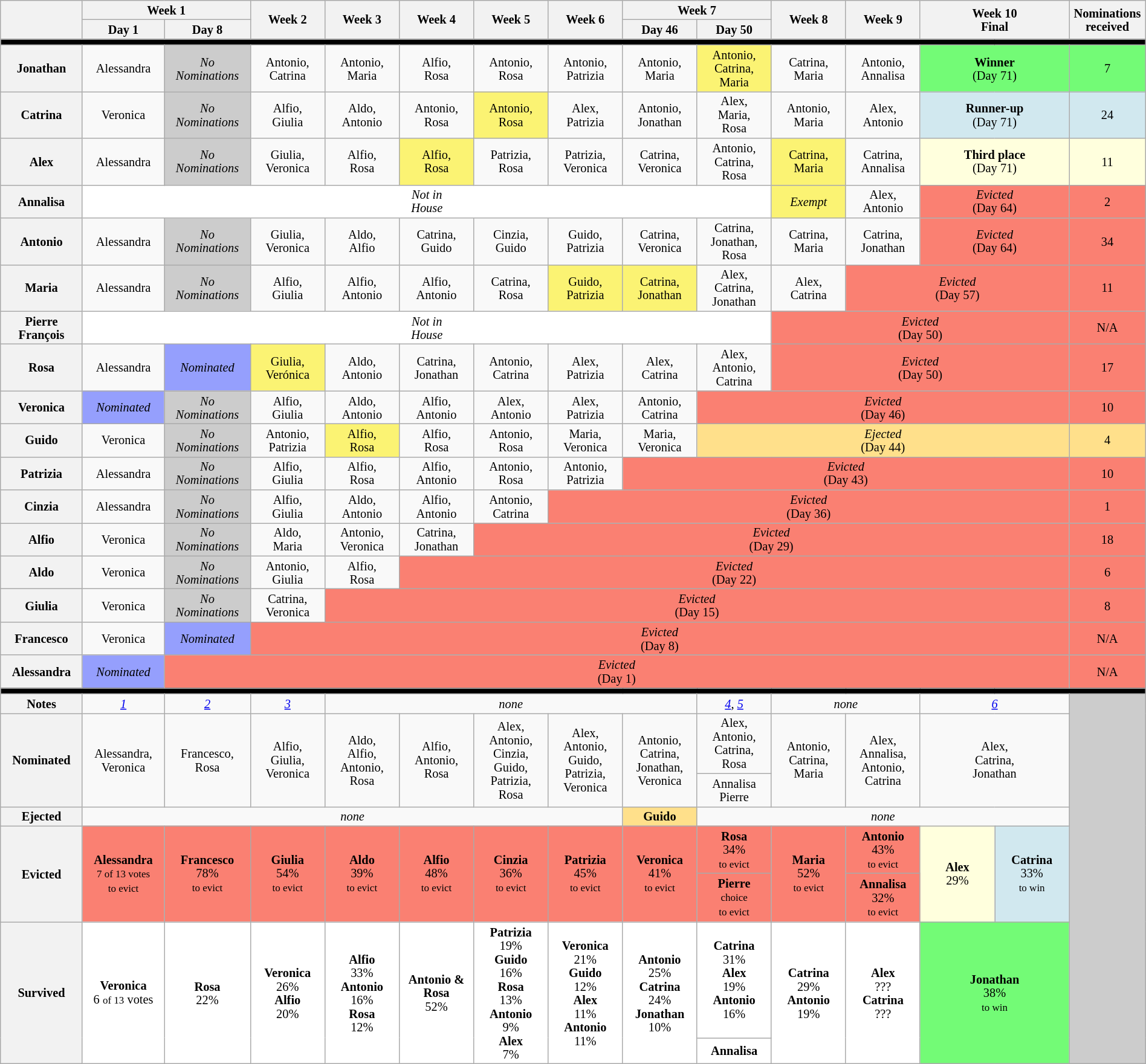<table class="wikitable" style="text-align:center; width:100%; font-size:85%; line-height:15px;">
<tr>
<th style="width:5%" rowspan="2"></th>
<th style="width:5%" colspan="2">Week 1</th>
<th style="width:5%" rowspan="2">Week 2</th>
<th style="width:5%" rowspan="2">Week 3</th>
<th style="width:5%" rowspan="2">Week 4</th>
<th style="width:5%" rowspan="2">Week 5</th>
<th style="width:5%" rowspan="2">Week 6</th>
<th style="width:10%" colspan="2">Week 7</th>
<th style="width:5%" rowspan="2">Week 8</th>
<th style="width:5%" rowspan="2">Week 9</th>
<th style="width:10%" rowspan="2" colspan="2">Week 10<br>Final</th>
<th style="width:1%" rowspan="2">Nominations received</th>
</tr>
<tr>
<th style="width:5%">Day 1</th>
<th style="width:5%">Day 8</th>
<th style="width:5%">Day 46</th>
<th style="width:5%">Day 50</th>
</tr>
<tr>
<td style="background:#000" colspan="15"></td>
</tr>
<tr>
<th>Jonathan</th>
<td>Alessandra</td>
<td style="background:#CCC"><em>No<br>Nominations</em></td>
<td>Antonio,<br>Catrina</td>
<td>Antonio,<br>Maria</td>
<td>Alfio,<br>Rosa</td>
<td>Antonio,<br>Rosa</td>
<td>Antonio,<br>Patrizia</td>
<td>Antonio,<br>Maria</td>
<td style="background:#FBF373">Antonio,<br>Catrina,<br>Maria</td>
<td>Catrina,<br>Maria</td>
<td>Antonio,<br>Annalisa</td>
<td style="background:#73FB76" colspan="2"><strong>Winner</strong><br>(Day 71)</td>
<td style="background:#73FB76">7</td>
</tr>
<tr>
<th>Catrina</th>
<td>Veronica</td>
<td style="background:#CCC"><em>No<br>Nominations</em></td>
<td>Alfio,<br>Giulia</td>
<td>Aldo,<br>Antonio</td>
<td>Antonio,<br>Rosa</td>
<td style="background:#FBF373">Antonio,<br>Rosa</td>
<td>Alex,<br>Patrizia</td>
<td>Antonio,<br>Jonathan</td>
<td>Alex,<br>Maria,<br>Rosa</td>
<td>Antonio,<br>Maria</td>
<td>Alex,<br>Antonio</td>
<td style="background:#D1E8EF" colspan="2"><strong>Runner-up</strong><br>(Day 71)</td>
<td style="background:#D1E8EF">24</td>
</tr>
<tr>
<th>Alex</th>
<td>Alessandra</td>
<td style="background:#CCC"><em>No<br>Nominations</em></td>
<td>Giulia,<br>Veronica</td>
<td>Alfio,<br>Rosa</td>
<td style="background:#FBF373">Alfio,<br>Rosa</td>
<td>Patrizia,<br>Rosa</td>
<td>Patrizia,<br>Veronica</td>
<td>Catrina,<br>Veronica</td>
<td>Antonio,<br>Catrina,<br>Rosa</td>
<td style="background:#FBF373">Catrina,<br>Maria</td>
<td>Catrina,<br>Annalisa</td>
<td style="background:#FFFFDD" colspan="2"><strong>Third place</strong><br>(Day 71)</td>
<td style="background:#FFFFDD">11</td>
</tr>
<tr>
<th>Annalisa</th>
<td style="background:#FFF" colspan="9"><em>Not in<br>House</em></td>
<td style="background:#FBF373"><em>Exempt</em></td>
<td>Alex,<br>Antonio</td>
<td style="background:#fa8072" colspan="2"><em>Evicted</em><br>(Day 64)</td>
<td style="background:#fa8072">2</td>
</tr>
<tr>
<th>Antonio</th>
<td>Alessandra</td>
<td style="background:#CCC"><em>No<br>Nominations</em></td>
<td>Giulia,<br>Veronica</td>
<td>Aldo,<br>Alfio</td>
<td>Catrina,<br>Guido</td>
<td>Cinzia,<br>Guido</td>
<td>Guido,<br>Patrizia</td>
<td>Catrina,<br>Veronica</td>
<td>Catrina,<br>Jonathan,<br>Rosa</td>
<td>Catrina,<br>Maria</td>
<td>Catrina,<br>Jonathan</td>
<td style="background:#fa8072" colspan="2"><em>Evicted</em><br>(Day 64)</td>
<td style="background:#fa8072">34</td>
</tr>
<tr>
<th>Maria</th>
<td>Alessandra</td>
<td style="background:#CCC"><em>No<br>Nominations</em></td>
<td>Alfio,<br>Giulia</td>
<td>Alfio,<br>Antonio</td>
<td>Alfio,<br>Antonio</td>
<td>Catrina,<br>Rosa</td>
<td style="background:#FBF373">Guido,<br>Patrizia</td>
<td style="background:#FBF373">Catrina,<br>Jonathan</td>
<td>Alex,<br>Catrina,<br>Jonathan</td>
<td>Alex,<br>Catrina</td>
<td style="background:#fa8072" colspan="3"><em>Evicted</em><br>(Day 57)</td>
<td style="background:#fa8072">11</td>
</tr>
<tr>
<th>Pierre François</th>
<td style="background:#FFF" colspan="9"><em>Not in<br>House</em></td>
<td style="background:#fa8072" colspan="4"><em>Evicted</em><br>(Day 50)</td>
<td style="background:#fa8072">N/A</td>
</tr>
<tr>
<th>Rosa</th>
<td>Alessandra</td>
<td style="background:#959FFD"><em>Nominated</em></td>
<td style="background:#FBF373">Giulia,<br>Verónica</td>
<td>Aldo,<br>Antonio</td>
<td>Catrina,<br>Jonathan</td>
<td>Antonio,<br>Catrina</td>
<td>Alex,<br>Patrizia</td>
<td>Alex,<br>Catrina</td>
<td>Alex,<br>Antonio,<br>Catrina</td>
<td style="background:#fa8072" colspan="4"><em>Evicted</em><br>(Day 50)</td>
<td style="background:#fa8072">17</td>
</tr>
<tr>
<th>Veronica</th>
<td style="background:#959FFD"><em>Nominated</em></td>
<td style="background:#CCC"><em>No<br>Nominations</em></td>
<td>Alfio,<br>Giulia</td>
<td>Aldo,<br>Antonio</td>
<td>Alfio,<br>Antonio</td>
<td>Alex,<br>Antonio</td>
<td>Alex,<br>Patrizia</td>
<td>Antonio,<br>Catrina</td>
<td style="background:#fa8072" colspan="5"><em>Evicted</em><br>(Day 46)</td>
<td style="background:#fa8072">10</td>
</tr>
<tr>
<th>Guido</th>
<td>Veronica</td>
<td style="background:#CCC"><em>No<br>Nominations</em></td>
<td>Antonio,<br>Patrizia</td>
<td style="background:#FBF373">Alfio,<br>Rosa</td>
<td>Alfio,<br>Rosa</td>
<td>Antonio,<br>Rosa</td>
<td>Maria,<br>Veronica</td>
<td>Maria,<br>Veronica</td>
<td style="background:#FFE08B" colspan="5"><em>Ejected</em><br>(Day 44)</td>
<td style="background:#FFE08B">4</td>
</tr>
<tr>
<th>Patrizia</th>
<td>Alessandra</td>
<td style="background:#CCC"><em>No<br>Nominations</em></td>
<td>Alfio,<br>Giulia</td>
<td>Alfio,<br>Rosa</td>
<td>Alfio,<br>Antonio</td>
<td>Antonio,<br>Rosa</td>
<td>Antonio,<br>Patrizia</td>
<td style="background:#fa8072" colspan="6"><em>Evicted</em><br>(Day 43)</td>
<td style="background:#fa8072">10</td>
</tr>
<tr>
<th>Cinzia</th>
<td>Alessandra</td>
<td style="background:#CCC"><em>No<br>Nominations</em></td>
<td>Alfio,<br>Giulia</td>
<td>Aldo,<br>Antonio</td>
<td>Alfio,<br>Antonio</td>
<td>Antonio,<br>Catrina</td>
<td style="background:#fa8072" colspan="7"><em>Evicted</em><br>(Day 36)</td>
<td style="background:#fa8072">1</td>
</tr>
<tr>
<th>Alfio</th>
<td>Veronica</td>
<td style="background:#CCC"><em>No<br>Nominations</em></td>
<td>Aldo,<br>Maria</td>
<td>Antonio,<br>Veronica</td>
<td>Catrina,<br>Jonathan</td>
<td style="background:#fa8072" colspan="8"><em>Evicted</em><br>(Day 29)</td>
<td style="background:#fa8072">18</td>
</tr>
<tr>
<th>Aldo</th>
<td>Veronica</td>
<td style="background:#CCC"><em>No<br>Nominations</em></td>
<td>Antonio,<br>Giulia</td>
<td>Alfio,<br>Rosa</td>
<td style="background:#fa8072" colspan="9"><em>Evicted</em><br>(Day 22)</td>
<td style="background:#fa8072">6</td>
</tr>
<tr>
<th>Giulia</th>
<td>Veronica</td>
<td style="background:#CCC"><em>No<br>Nominations</em></td>
<td>Catrina,<br>Veronica</td>
<td style="background:#fa8072" colspan="10"><em>Evicted</em><br>(Day 15)</td>
<td style="background:#fa8072">8</td>
</tr>
<tr>
<th>Francesco</th>
<td>Veronica</td>
<td style="background:#959FFD"><em>Nominated</em></td>
<td style="background:#fa8072" colspan="11"><em>Evicted</em><br>(Day 8)</td>
<td style="background:#fa8072">N/A</td>
</tr>
<tr>
<th>Alessandra</th>
<td style="background:#959FFD"><em>Nominated</em></td>
<td style="background:#fa8072" colspan="12"><em>Evicted</em><br>(Day 1)</td>
<td style="background:#fa8072">N/A</td>
</tr>
<tr>
<td style="background:#000" colspan="15"></td>
</tr>
<tr>
<th>Notes</th>
<td><em><a href='#'>1</a></em></td>
<td><em><a href='#'>2</a></em></td>
<td><em><a href='#'>3</a></em></td>
<td colspan="5"><em>none</em></td>
<td><em><a href='#'>4</a></em>, <em><a href='#'>5</a></em></td>
<td colspan="2"><em>none</em></td>
<td colspan="2"><em><a href='#'>6</a></em></td>
<td rowspan="8" style="background:#ccc"></td>
</tr>
<tr>
<th rowspan="2">Nominated</th>
<td rowspan="2">Alessandra,<br>Veronica</td>
<td rowspan="2">Francesco,<br>Rosa</td>
<td rowspan="2">Alfio,<br>Giulia,<br>Veronica</td>
<td rowspan="2">Aldo,<br>Alfio,<br>Antonio,<br>Rosa</td>
<td rowspan="2">Alfio,<br>Antonio,<br>Rosa</td>
<td rowspan="2">Alex,<br>Antonio,<br>Cinzia,<br>Guido,<br>Patrizia,<br>Rosa</td>
<td rowspan="2">Alex,<br>Antonio,<br>Guido,<br>Patrizia,<br>Veronica</td>
<td rowspan="2">Antonio,<br>Catrina,<br>Jonathan,<br>Veronica</td>
<td>Alex,<br>Antonio,<br>Catrina,<br>Rosa</td>
<td rowspan="2">Antonio,<br>Catrina,<br>Maria</td>
<td rowspan="2">Alex,<br>Annalisa,<br>Antonio,<br>Catrina</td>
<td colspan="2" rowspan="2">Alex,<br>Catrina,<br>Jonathan</td>
</tr>
<tr>
<td>Annalisa<br>Pierre</td>
</tr>
<tr>
<th>Ejected</th>
<td colspan="7"><em>none</em></td>
<td style="background:#FFE08B"><strong>Guido</strong></td>
<td colspan="5"><em>none</em></td>
</tr>
<tr>
<th rowspan="2">Evicted</th>
<td style="background:#FA8072" rowspan="2"><strong>Alessandra</strong><br><small>7 of 13 votes<br>to evict</small></td>
<td style="background:#FA8072" rowspan="2"><strong>Francesco</strong><br>78%<br><small>to evict</small></td>
<td style="background:#FA8072" rowspan="2"><strong>Giulia</strong><br>54%<br><small>to evict</small></td>
<td style="background:#FA8072" rowspan="2"><strong>Aldo</strong><br>39%<br><small>to evict</small></td>
<td style="background:#FA8072" rowspan="2"><strong>Alfio</strong><br>48%<br><small>to evict</small></td>
<td style="background:#FA8072" rowspan="2"><strong>Cinzia</strong><br>36%<br><small>to evict</small></td>
<td style="background:#FA8072" rowspan="2"><strong>Patrizia</strong><br>45%<br><small>to evict</small></td>
<td style="background:#FA8072" rowspan="2"><strong>Veronica</strong><br>41%<br><small>to evict</small></td>
<td style="background:#FA8072"><strong>Rosa</strong><br>34%<br><small>to evict</small></td>
<td style="background:#FA8072" rowspan="2"><strong>Maria</strong><br>52%<br><small>to evict</small></td>
<td style="background:#FA8072"><strong>Antonio</strong><br>43%<br><small>to evict</small></td>
<td style="background:#FFFFDD; width:5%" rowspan="2"><strong>Alex</strong><br>29%<br><small></small></td>
<td style="background:#D1E8EF; width:5%" rowspan="2"><strong>Catrina</strong><br>33%<br><small>to win</small></td>
</tr>
<tr>
<td style="background:#FA8072"><strong>Pierre</strong><br><small> choice<br>to evict</small></td>
<td style="background:#FA8072"><strong>Annalisa</strong><br>32%<br><small>to evict</small></td>
</tr>
<tr>
<th rowspan="2">Survived</th>
<td rowspan="2" style="background:white"><strong>Veronica</strong><br>6 <small>of 13</small> votes</td>
<td rowspan="2" style="background:white"><strong>Rosa</strong><br>22%</td>
<td rowspan="2" style="background:white"><strong>Veronica</strong><br>26%<br><strong>Alfio</strong><br>20%</td>
<td rowspan="2" style="background:white"><strong>Alfio</strong><br>33%<br><strong>Antonio</strong><br>16%<br><strong>Rosa</strong><br>12%</td>
<td rowspan="2" style="background:white"><strong>Antonio &</strong> <strong>Rosa</strong><br>52%</td>
<td rowspan="2" style="background:white"><strong>Patrizia</strong><br>19%<br><strong>Guido</strong><br>16%<br><strong>Rosa</strong><br>13%<br><strong>Antonio</strong><br>9%<br><strong>Alex</strong><br>7%</td>
<td rowspan="2" style="background:white"><strong>Veronica</strong><br>21%<br><strong>Guido</strong><br>12%<br><strong>Alex</strong><br>11%<br><strong>Antonio</strong><br>11%</td>
<td rowspan="2" style="background:white"><strong>Antonio</strong><br>25%<br><strong>Catrina</strong><br>24%<br><strong>Jonathan</strong><br>10%</td>
<td style="background:white"><strong>Catrina</strong><br>31%<br><strong>Alex</strong><br>19%<br><strong>Antonio</strong><br>16%</td>
<td rowspan="2" style="background:white"><strong>Catrina</strong><br>29%<br><strong>Antonio</strong><br>19%</td>
<td rowspan="2" style="background:white"><strong>Alex</strong><br>???<br><strong>Catrina</strong><br>???</td>
<td rowspan="2" style="background:#73FB76" colspan="2"><strong>Jonathan</strong><br>38%<br><small>to win</small></td>
</tr>
<tr>
<td style="background:white"><strong>Annalisa</strong></td>
</tr>
</table>
